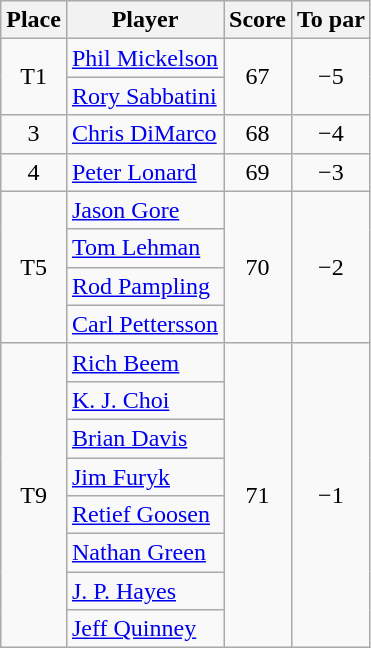<table class="wikitable">
<tr>
<th>Place</th>
<th>Player</th>
<th>Score</th>
<th>To par</th>
</tr>
<tr>
<td rowspan="2" align=center>T1</td>
<td> <a href='#'>Phil Mickelson</a></td>
<td rowspan="2" align=center>67</td>
<td rowspan="2" align=center>−5</td>
</tr>
<tr>
<td> <a href='#'>Rory Sabbatini</a></td>
</tr>
<tr>
<td align=center>3</td>
<td> <a href='#'>Chris DiMarco</a></td>
<td align=center>68</td>
<td align=center>−4</td>
</tr>
<tr>
<td align=center>4</td>
<td> <a href='#'>Peter Lonard</a></td>
<td align=center>69</td>
<td align=center>−3</td>
</tr>
<tr>
<td rowspan="4" align=center>T5</td>
<td> <a href='#'>Jason Gore</a></td>
<td rowspan="4" align=center>70</td>
<td rowspan="4" align=center>−2</td>
</tr>
<tr>
<td> <a href='#'>Tom Lehman</a></td>
</tr>
<tr>
<td> <a href='#'>Rod Pampling</a></td>
</tr>
<tr>
<td> <a href='#'>Carl Pettersson</a></td>
</tr>
<tr>
<td rowspan="8" align=center>T9</td>
<td> <a href='#'>Rich Beem</a></td>
<td rowspan="8" align=center>71</td>
<td rowspan="8" align=center>−1</td>
</tr>
<tr>
<td> <a href='#'>K. J. Choi</a></td>
</tr>
<tr>
<td> <a href='#'>Brian Davis</a></td>
</tr>
<tr>
<td> <a href='#'>Jim Furyk</a></td>
</tr>
<tr>
<td> <a href='#'>Retief Goosen</a></td>
</tr>
<tr>
<td> <a href='#'>Nathan Green</a></td>
</tr>
<tr>
<td> <a href='#'>J. P. Hayes</a></td>
</tr>
<tr>
<td> <a href='#'>Jeff Quinney</a></td>
</tr>
</table>
